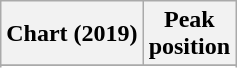<table class="wikitable sortable plainrowheaders">
<tr>
<th scope="col">Chart (2019)</th>
<th scope="col">Peak<br>position</th>
</tr>
<tr>
</tr>
<tr>
</tr>
<tr>
</tr>
<tr>
</tr>
<tr>
</tr>
<tr>
</tr>
<tr>
</tr>
<tr>
</tr>
</table>
